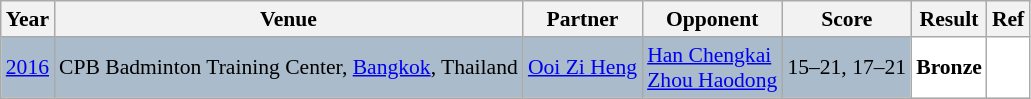<table class="sortable wikitable" style="font-size: 90%;">
<tr>
<th>Year</th>
<th>Venue</th>
<th>Partner</th>
<th>Opponent</th>
<th>Score</th>
<th>Result</th>
<th>Ref</th>
</tr>
<tr style="background:#AABBCC">
<td align="center"><a href='#'>2016</a></td>
<td align="left">CPB Badminton Training Center, <a href='#'>Bangkok</a>, Thailand</td>
<td align="left"> <a href='#'>Ooi Zi Heng</a></td>
<td align="left"> <a href='#'>Han Chengkai</a><br> <a href='#'>Zhou Haodong</a></td>
<td align="left">15–21, 17–21</td>
<td style="text-align:left; background:white"> <strong>Bronze</strong></td>
<td style="text-align:center; background:white"></td>
</tr>
</table>
